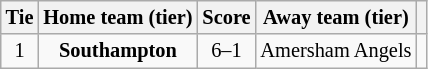<table class="wikitable" style="text-align:center; font-size:85%">
<tr>
<th>Tie</th>
<th>Home team (tier)</th>
<th>Score</th>
<th>Away team (tier)</th>
<th></th>
</tr>
<tr>
<td align="center">1</td>
<td><strong>Southampton</strong></td>
<td align="center">6–1</td>
<td>Amersham Angels</td>
<td></td>
</tr>
</table>
